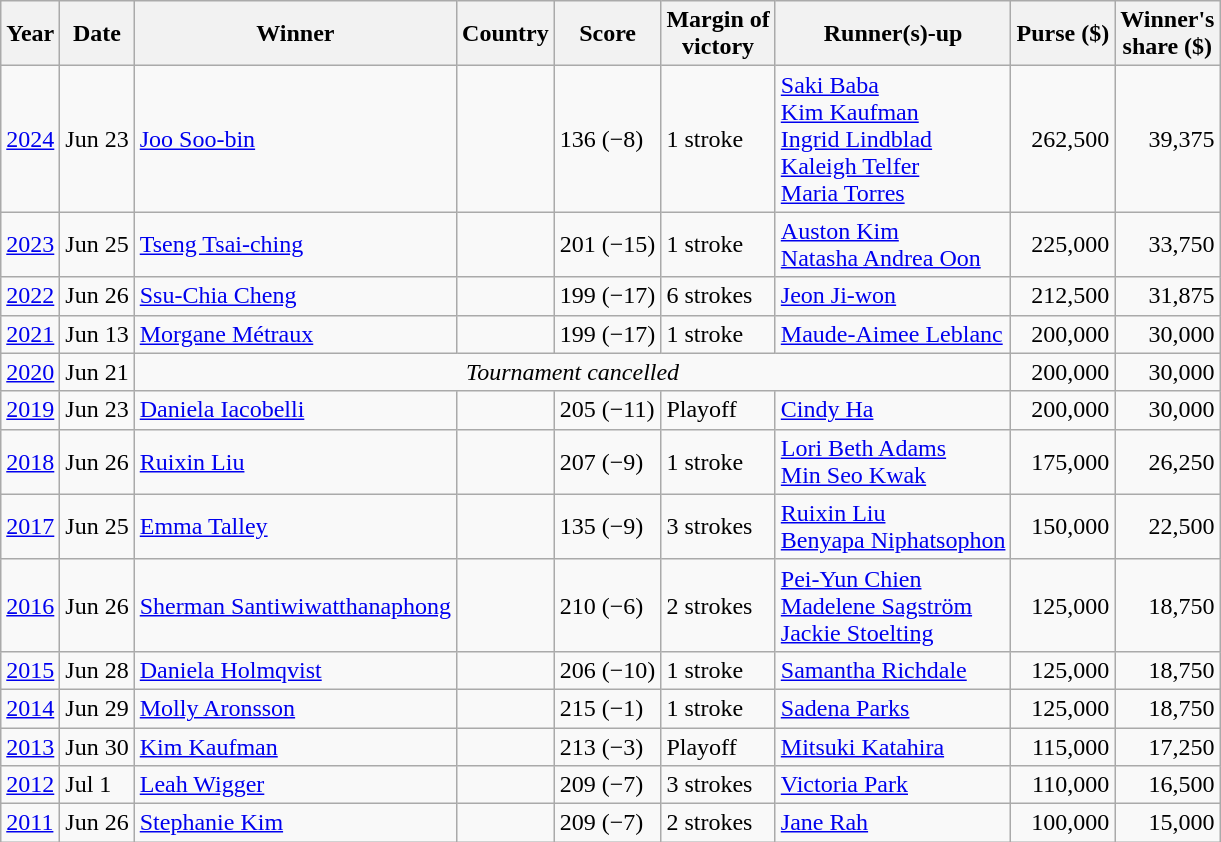<table class="wikitable">
<tr>
<th>Year</th>
<th>Date</th>
<th>Winner</th>
<th>Country</th>
<th>Score</th>
<th>Margin of<br>victory</th>
<th>Runner(s)-up</th>
<th>Purse ($)</th>
<th>Winner's<br>share ($)</th>
</tr>
<tr>
<td><a href='#'>2024</a></td>
<td>Jun 23</td>
<td><a href='#'>Joo Soo-bin</a></td>
<td></td>
<td>136 (−8)</td>
<td>1 stroke</td>
<td> <a href='#'>Saki Baba</a><br> <a href='#'>Kim Kaufman</a><br> <a href='#'>Ingrid Lindblad</a><br> <a href='#'>Kaleigh Telfer</a><br> <a href='#'>Maria Torres</a></td>
<td align=right>262,500</td>
<td align=right>39,375</td>
</tr>
<tr>
<td><a href='#'>2023</a></td>
<td>Jun 25</td>
<td><a href='#'>Tseng Tsai-ching</a></td>
<td></td>
<td>201 (−15)</td>
<td>1 stroke</td>
<td> <a href='#'>Auston Kim</a><br> <a href='#'>Natasha Andrea Oon</a></td>
<td align=right>225,000</td>
<td align=right>33,750</td>
</tr>
<tr>
<td><a href='#'>2022</a></td>
<td>Jun 26</td>
<td><a href='#'>Ssu-Chia Cheng</a></td>
<td></td>
<td>199 (−17)</td>
<td>6 strokes</td>
<td> <a href='#'>Jeon Ji-won</a></td>
<td align=right>212,500</td>
<td align=right>31,875</td>
</tr>
<tr>
<td><a href='#'>2021</a></td>
<td>Jun 13</td>
<td><a href='#'>Morgane Métraux</a></td>
<td></td>
<td>199 (−17)</td>
<td>1 stroke</td>
<td> <a href='#'>Maude-Aimee Leblanc</a></td>
<td align=right>200,000</td>
<td align=right>30,000</td>
</tr>
<tr>
<td><a href='#'>2020</a></td>
<td>Jun 21</td>
<td colspan=5 align=center><em>Tournament cancelled</em></td>
<td align=right>200,000</td>
<td align=right>30,000</td>
</tr>
<tr>
<td><a href='#'>2019</a></td>
<td>Jun 23</td>
<td><a href='#'>Daniela Iacobelli</a></td>
<td></td>
<td>205 (−11)</td>
<td>Playoff</td>
<td> <a href='#'>Cindy Ha</a></td>
<td align=right>200,000</td>
<td align=right>30,000</td>
</tr>
<tr>
<td><a href='#'>2018</a></td>
<td>Jun 26</td>
<td><a href='#'>Ruixin Liu</a></td>
<td></td>
<td>207 (−9)</td>
<td>1 stroke</td>
<td> <a href='#'>Lori Beth Adams</a><br> <a href='#'>Min Seo Kwak</a></td>
<td align=right>175,000</td>
<td align=right>26,250</td>
</tr>
<tr>
<td><a href='#'>2017</a></td>
<td>Jun 25</td>
<td><a href='#'>Emma Talley</a></td>
<td></td>
<td>135 (−9)</td>
<td>3 strokes</td>
<td> <a href='#'>Ruixin Liu</a><br> <a href='#'>Benyapa Niphatsophon</a></td>
<td align=right>150,000</td>
<td align=right>22,500</td>
</tr>
<tr>
<td><a href='#'>2016</a></td>
<td>Jun 26</td>
<td><a href='#'>Sherman Santiwiwatthanaphong</a></td>
<td></td>
<td>210 (−6)</td>
<td>2 strokes</td>
<td> <a href='#'>Pei-Yun Chien</a><br> <a href='#'>Madelene Sagström</a><br> <a href='#'>Jackie Stoelting</a></td>
<td align=right>125,000</td>
<td align=right>18,750</td>
</tr>
<tr>
<td><a href='#'>2015</a></td>
<td>Jun 28</td>
<td><a href='#'>Daniela Holmqvist</a></td>
<td></td>
<td>206 (−10)</td>
<td>1 stroke</td>
<td> <a href='#'>Samantha Richdale</a></td>
<td align=right>125,000</td>
<td align=right>18,750</td>
</tr>
<tr>
<td><a href='#'>2014</a></td>
<td>Jun 29</td>
<td><a href='#'>Molly Aronsson</a></td>
<td></td>
<td>215 (−1)</td>
<td>1 stroke</td>
<td> <a href='#'>Sadena Parks</a></td>
<td align=right>125,000</td>
<td align=right>18,750</td>
</tr>
<tr>
<td><a href='#'>2013</a></td>
<td>Jun 30</td>
<td><a href='#'>Kim Kaufman</a></td>
<td></td>
<td>213 (−3)</td>
<td>Playoff</td>
<td> <a href='#'>Mitsuki Katahira</a></td>
<td align=right>115,000</td>
<td align=right>17,250</td>
</tr>
<tr>
<td><a href='#'>2012</a></td>
<td>Jul 1</td>
<td><a href='#'>Leah Wigger</a></td>
<td></td>
<td>209 (−7)</td>
<td>3 strokes</td>
<td> <a href='#'>Victoria Park</a></td>
<td align=right>110,000</td>
<td align=right>16,500</td>
</tr>
<tr>
<td><a href='#'>2011</a></td>
<td>Jun 26</td>
<td><a href='#'>Stephanie Kim</a></td>
<td></td>
<td>209 (−7)</td>
<td>2 strokes</td>
<td> <a href='#'>Jane Rah</a></td>
<td align=right>100,000</td>
<td align=right>15,000</td>
</tr>
</table>
